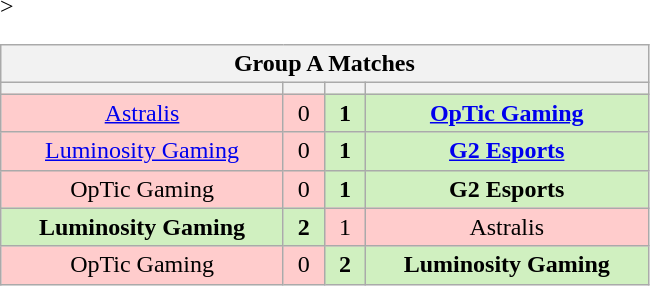<table class="wikitable" style="text-align: center;">
<tr>
<th colspan=4>Group A Matches</th>
</tr>
<tr <noinclude>>
<th width="181px"></th>
<th width="20px"></th>
<th width="20px"></th>
<th width="181px"></noinclude></th>
</tr>
<tr>
<td style="background: #FFCCCC;"> <a href='#'>Astralis</a></td>
<td style="background: #FFCCCC;">0</td>
<td style="background: #D0F0C0;"><strong>1</strong></td>
<td style="background: #D0F0C0;"> <strong><a href='#'>OpTic Gaming</a></strong></td>
</tr>
<tr>
<td style="background: #FFCCCC;"> <a href='#'>Luminosity Gaming</a></td>
<td style="background: #FFCCCC;">0</td>
<td style="background: #D0F0C0;"><strong>1</strong></td>
<td style="background: #D0F0C0;"> <strong><a href='#'>G2 Esports</a></strong></td>
</tr>
<tr>
<td style="background: #FFCCCC;"> OpTic Gaming</td>
<td style="background: #FFCCCC;">0</td>
<td style="background: #D0F0C0;"><strong>1</strong></td>
<td style="background: #D0F0C0;"> <strong>G2 Esports</strong></td>
</tr>
<tr>
<td style="background: #D0F0C0;"> <strong>Luminosity Gaming</strong></td>
<td style="background: #D0F0C0;"><strong>2</strong></td>
<td style="background: #FFCCCC;">1</td>
<td style="background: #FFCCCC;"> Astralis</td>
</tr>
<tr>
<td style="background: #FFCCCC;"> OpTic Gaming</td>
<td style="background: #FFCCCC;">0</td>
<td style="background: #D0F0C0;"><strong>2</strong></td>
<td style="background: #D0F0C0;"> <strong>Luminosity Gaming</strong></td>
</tr>
</table>
